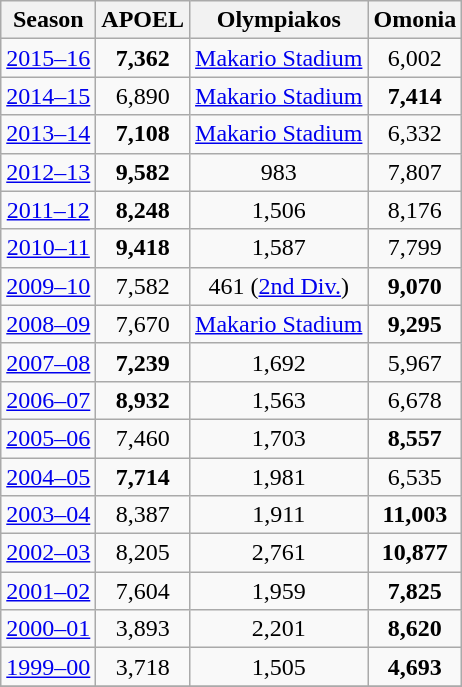<table class="wikitable" style="text-align: center;">
<tr>
<th>Season</th>
<th>APOEL</th>
<th>Olympiakos</th>
<th>Omonia</th>
</tr>
<tr>
<td><a href='#'>2015–16</a></td>
<td><strong>7,362</strong></td>
<td><a href='#'>Makario Stadium</a></td>
<td>6,002</td>
</tr>
<tr>
<td><a href='#'>2014–15</a></td>
<td>6,890</td>
<td><a href='#'>Makario Stadium</a></td>
<td><strong>7,414</strong></td>
</tr>
<tr>
<td><a href='#'>2013–14</a></td>
<td><strong>7,108</strong></td>
<td><a href='#'>Makario Stadium</a></td>
<td>6,332</td>
</tr>
<tr>
<td><a href='#'>2012–13</a></td>
<td><strong>9,582</strong></td>
<td>983</td>
<td>7,807</td>
</tr>
<tr>
<td><a href='#'>2011–12</a></td>
<td><strong>8,248</strong></td>
<td>1,506</td>
<td>8,176</td>
</tr>
<tr>
<td><a href='#'>2010–11</a></td>
<td><strong>9,418</strong></td>
<td>1,587</td>
<td>7,799</td>
</tr>
<tr>
<td><a href='#'>2009–10</a></td>
<td>7,582</td>
<td>461 (<a href='#'>2nd Div.</a>)</td>
<td><strong>9,070</strong></td>
</tr>
<tr>
<td><a href='#'>2008–09</a></td>
<td>7,670</td>
<td><a href='#'>Makario Stadium</a></td>
<td><strong>9,295</strong></td>
</tr>
<tr>
<td><a href='#'>2007–08</a></td>
<td><strong>7,239</strong></td>
<td>1,692</td>
<td>5,967</td>
</tr>
<tr>
<td><a href='#'>2006–07</a></td>
<td><strong>8,932</strong></td>
<td>1,563</td>
<td>6,678</td>
</tr>
<tr>
<td><a href='#'>2005–06</a></td>
<td>7,460</td>
<td>1,703</td>
<td><strong>8,557</strong></td>
</tr>
<tr>
<td><a href='#'>2004–05</a></td>
<td><strong>7,714</strong></td>
<td>1,981</td>
<td>6,535</td>
</tr>
<tr>
<td><a href='#'>2003–04</a></td>
<td>8,387</td>
<td>1,911</td>
<td><strong>11,003</strong></td>
</tr>
<tr>
<td><a href='#'>2002–03</a></td>
<td>8,205</td>
<td>2,761</td>
<td><strong>10,877</strong></td>
</tr>
<tr>
<td><a href='#'>2001–02</a></td>
<td>7,604</td>
<td>1,959</td>
<td><strong>7,825</strong></td>
</tr>
<tr>
<td><a href='#'>2000–01</a></td>
<td>3,893</td>
<td>2,201</td>
<td><strong>8,620</strong></td>
</tr>
<tr>
<td><a href='#'>1999–00</a></td>
<td>3,718</td>
<td>1,505</td>
<td><strong>4,693</strong></td>
</tr>
<tr>
</tr>
</table>
